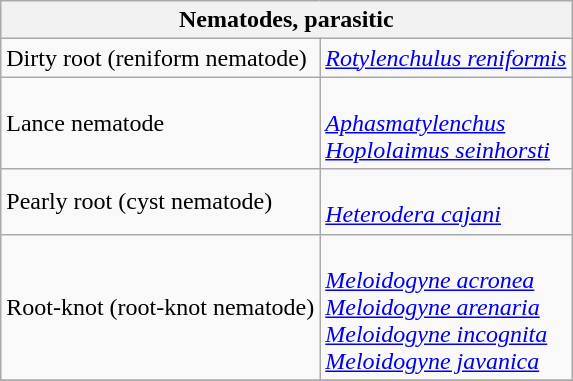<table class="wikitable" style="clear">
<tr>
<th colspan=2><strong>Nematodes, parasitic</strong><br></th>
</tr>
<tr>
<td>Dirty root (reniform nematode)</td>
<td><em><a href='#'>Rotylenchulus reniformis</a></em></td>
</tr>
<tr>
<td>Lance nematode</td>
<td><br><em><a href='#'>Aphasmatylenchus</a></em><br>
<em><a href='#'>Hoplolaimus seinhorsti</a></em></td>
</tr>
<tr>
<td>Pearly root (cyst nematode)</td>
<td><br><em><a href='#'>Heterodera cajani</a></em></td>
</tr>
<tr>
<td>Root-knot (root-knot nematode)</td>
<td><br><em><a href='#'>Meloidogyne acronea</a></em><br>
<em><a href='#'>Meloidogyne arenaria</a></em><br>
<em><a href='#'>Meloidogyne incognita</a></em><br>
<em><a href='#'>Meloidogyne javanica</a></em></td>
</tr>
<tr>
</tr>
</table>
